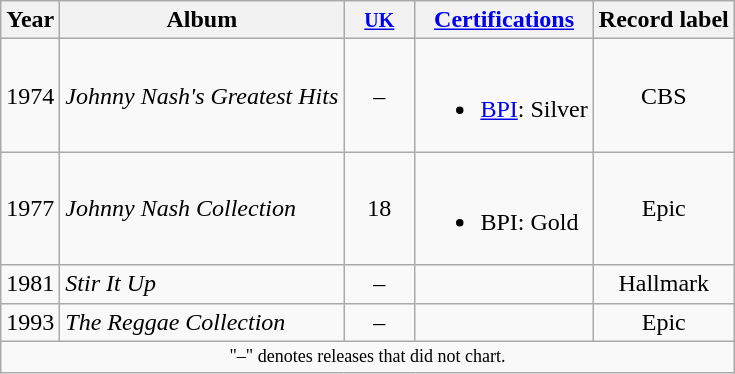<table class="wikitable">
<tr>
<th>Year</th>
<th>Album</th>
<th style="width:40px;"><small><a href='#'>UK</a></small><br></th>
<th><a href='#'>Certifications</a></th>
<th>Record label</th>
</tr>
<tr>
<td>1974</td>
<td><em>Johnny Nash's Greatest Hits</em></td>
<td align="center">–</td>
<td><br><ul><li><a href='#'>BPI</a>: Silver</li></ul></td>
<td align=center>CBS</td>
</tr>
<tr>
<td>1977</td>
<td><em>Johnny Nash Collection</em></td>
<td align="center">18</td>
<td><br><ul><li>BPI: Gold</li></ul></td>
<td align=center>Epic</td>
</tr>
<tr>
<td>1981</td>
<td><em>Stir It Up</em></td>
<td align="center">–</td>
<td></td>
<td align=center>Hallmark</td>
</tr>
<tr>
<td>1993</td>
<td><em>The Reggae Collection</em></td>
<td align="center">–</td>
<td></td>
<td align=center>Epic</td>
</tr>
<tr>
<td colspan="5" style="text-align:center; font-size:9pt;">"–" denotes releases that did not chart.</td>
</tr>
</table>
